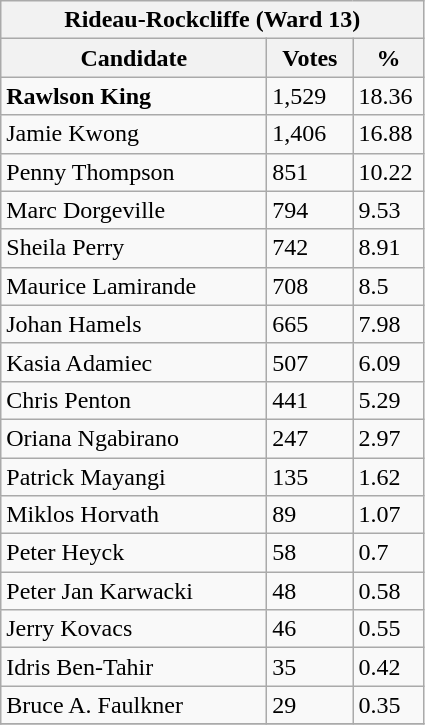<table class="wikitable">
<tr>
<th colspan="3">Rideau-Rockcliffe (Ward 13)</th>
</tr>
<tr>
<th style="width: 170px">Candidate</th>
<th style="width: 50px">Votes</th>
<th style="width: 40px">%</th>
</tr>
<tr>
<td><strong>Rawlson King</strong></td>
<td>1,529</td>
<td>18.36</td>
</tr>
<tr>
<td>Jamie Kwong</td>
<td>1,406</td>
<td>16.88</td>
</tr>
<tr>
<td>Penny Thompson</td>
<td>851</td>
<td>10.22</td>
</tr>
<tr>
<td>Marc Dorgeville</td>
<td>794</td>
<td>9.53</td>
</tr>
<tr>
<td>Sheila Perry</td>
<td>742</td>
<td>8.91</td>
</tr>
<tr>
<td>Maurice Lamirande</td>
<td>708</td>
<td>8.5</td>
</tr>
<tr>
<td>Johan Hamels</td>
<td>665</td>
<td>7.98</td>
</tr>
<tr>
<td>Kasia Adamiec</td>
<td>507</td>
<td>6.09</td>
</tr>
<tr>
<td>Chris Penton</td>
<td>441</td>
<td>5.29</td>
</tr>
<tr>
<td>Oriana Ngabirano</td>
<td>247</td>
<td>2.97</td>
</tr>
<tr>
<td>Patrick Mayangi</td>
<td>135</td>
<td>1.62</td>
</tr>
<tr>
<td>Miklos Horvath</td>
<td>89</td>
<td>1.07</td>
</tr>
<tr>
<td>Peter Heyck</td>
<td>58</td>
<td>0.7</td>
</tr>
<tr>
<td>Peter Jan Karwacki</td>
<td>48</td>
<td>0.58</td>
</tr>
<tr>
<td>Jerry Kovacs</td>
<td>46</td>
<td>0.55</td>
</tr>
<tr>
<td>Idris Ben-Tahir</td>
<td>35</td>
<td>0.42</td>
</tr>
<tr>
<td>Bruce A. Faulkner</td>
<td>29</td>
<td>0.35</td>
</tr>
<tr>
</tr>
</table>
